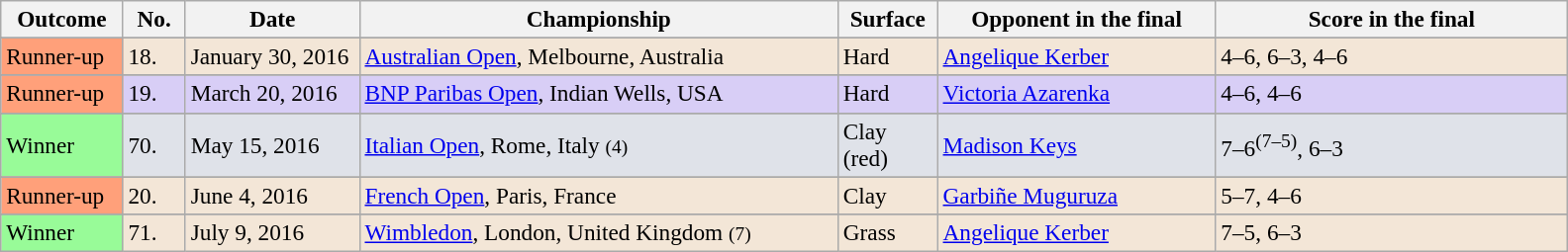<table class="sortable wikitable" style=font-size:97%>
<tr>
<th width=75>Outcome</th>
<th width=35>No.</th>
<th width=110>Date</th>
<th width=315>Championship</th>
<th width=60>Surface</th>
<th width=180>Opponent in the final</th>
<th width=230>Score in the final</th>
</tr>
<tr>
</tr>
<tr bgcolor="#f3e6d7">
<td bgcolor="#ffa07a">Runner-up</td>
<td>18.</td>
<td>January 30, 2016</td>
<td><a href='#'>Australian Open</a>, Melbourne, Australia</td>
<td>Hard</td>
<td> <a href='#'>Angelique Kerber</a></td>
<td>4–6, 6–3, 4–6</td>
</tr>
<tr>
</tr>
<tr bgcolor="#d8cef6">
<td bgcolor="#ffa07a">Runner-up</td>
<td>19.</td>
<td>March 20, 2016</td>
<td><a href='#'>BNP Paribas Open</a>, Indian Wells, USA</td>
<td>Hard</td>
<td> <a href='#'>Victoria Azarenka</a></td>
<td>4–6, 4–6</td>
</tr>
<tr>
</tr>
<tr bgcolor="#dfe2e9">
<td bgcolor="#98fb98">Winner</td>
<td>70.</td>
<td>May 15, 2016</td>
<td><a href='#'>Italian Open</a>, Rome, Italy <small>(4)</small></td>
<td>Clay (red)</td>
<td> <a href='#'>Madison Keys</a></td>
<td>7–6<sup>(7–5)</sup>, 6–3</td>
</tr>
<tr>
</tr>
<tr bgcolor="#f3e6d7">
<td bgcolor="#ffa07a">Runner-up</td>
<td>20.</td>
<td>June 4, 2016</td>
<td><a href='#'>French Open</a>, Paris, France</td>
<td>Clay</td>
<td> <a href='#'>Garbiñe Muguruza</a></td>
<td>5–7, 4–6</td>
</tr>
<tr>
</tr>
<tr bgcolor="#f3e6d7">
<td bgcolor="#98fb98">Winner</td>
<td>71.</td>
<td>July 9, 2016</td>
<td><a href='#'>Wimbledon</a>, London, United Kingdom <small>(7)</small></td>
<td>Grass</td>
<td> <a href='#'>Angelique Kerber</a></td>
<td>7–5, 6–3</td>
</tr>
</table>
